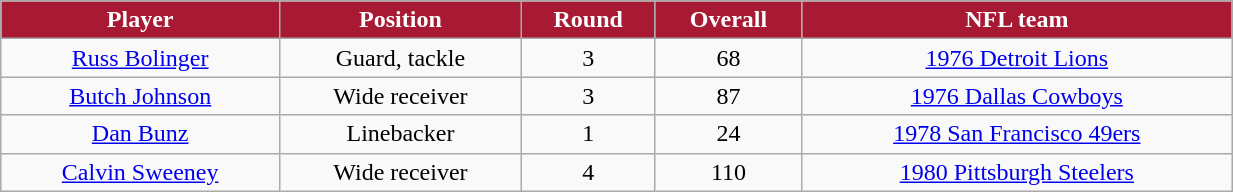<table class="wikitable" width="65%">
<tr align="center" style="background:#A81933;color:#FFFFFF;">
<td><strong>Player</strong></td>
<td><strong>Position</strong></td>
<td><strong>Round</strong></td>
<td><strong>Overall</strong></td>
<td><strong>NFL team</strong></td>
</tr>
<tr align="center" bgcolor="">
<td><a href='#'>Russ Bolinger</a></td>
<td>Guard, tackle</td>
<td>3</td>
<td>68</td>
<td><a href='#'>1976 Detroit Lions</a></td>
</tr>
<tr align="center" bgcolor="">
<td><a href='#'>Butch Johnson</a></td>
<td>Wide receiver</td>
<td>3</td>
<td>87</td>
<td><a href='#'>1976 Dallas Cowboys</a></td>
</tr>
<tr align="center" bgcolor="">
<td><a href='#'>Dan Bunz</a></td>
<td>Linebacker</td>
<td>1</td>
<td>24</td>
<td><a href='#'>1978 San Francisco 49ers</a></td>
</tr>
<tr align="center" bgcolor="">
<td><a href='#'>Calvin Sweeney</a></td>
<td>Wide receiver</td>
<td>4</td>
<td>110</td>
<td><a href='#'>1980 Pittsburgh Steelers</a></td>
</tr>
</table>
